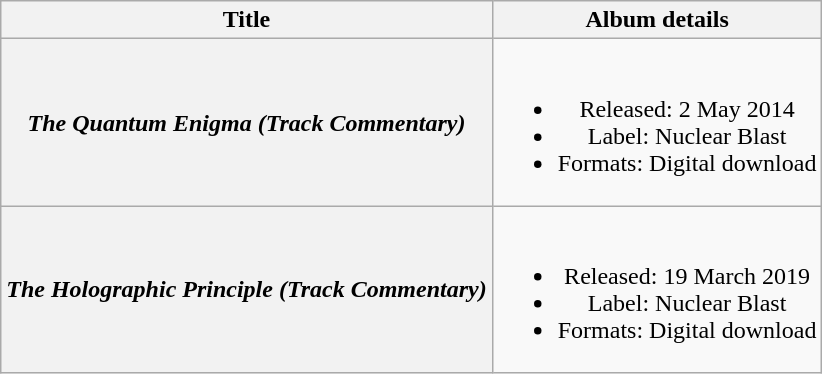<table class="wikitable plainrowheaders" style="text-align:center;" border="1">
<tr>
<th scope="col">Title</th>
<th scope="col">Album details</th>
</tr>
<tr>
<th scope="row"><em>The Quantum Enigma (Track Commentary)</em></th>
<td><br><ul><li>Released: 2 May 2014</li><li>Label: Nuclear Blast</li><li>Formats: Digital download</li></ul></td>
</tr>
<tr>
<th scope="row"><em>The Holographic Principle (Track Commentary)</em></th>
<td><br><ul><li>Released: 19 March 2019</li><li>Label: Nuclear Blast</li><li>Formats: Digital download</li></ul></td>
</tr>
</table>
